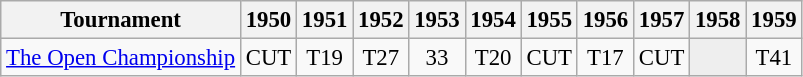<table class="wikitable" style="font-size:95%;text-align:center;">
<tr>
<th>Tournament</th>
<th>1950</th>
<th>1951</th>
<th>1952</th>
<th>1953</th>
<th>1954</th>
<th>1955</th>
<th>1956</th>
<th>1957</th>
<th>1958</th>
<th>1959</th>
</tr>
<tr>
<td align="left"><a href='#'>The Open Championship</a></td>
<td>CUT</td>
<td>T19</td>
<td>T27</td>
<td>33</td>
<td>T20</td>
<td>CUT</td>
<td>T17</td>
<td>CUT</td>
<td style="background:#eeeeee;"></td>
<td>T41</td>
</tr>
</table>
